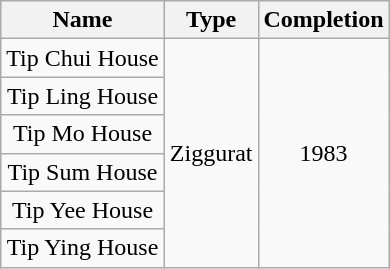<table class="wikitable" style="text-align: center">
<tr>
<th>Name</th>
<th>Type</th>
<th>Completion</th>
</tr>
<tr>
<td>Tip Chui House</td>
<td rowspan="6">Ziggurat</td>
<td rowspan="6">1983</td>
</tr>
<tr>
<td>Tip Ling House</td>
</tr>
<tr>
<td>Tip Mo House</td>
</tr>
<tr>
<td>Tip Sum House</td>
</tr>
<tr>
<td>Tip Yee House</td>
</tr>
<tr>
<td>Tip Ying House</td>
</tr>
</table>
